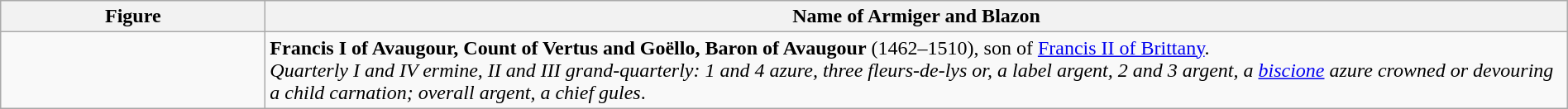<table class=wikitable width="100%">
<tr valign=top align=center>
<th width="206">Figure</th>
<th>Name of Armiger and Blazon</th>
</tr>
<tr valign=top>
<td align=center></td>
<td><strong>Francis I of Avaugour, Count of Vertus and Goëllo, Baron of Avaugour</strong> (1462–1510), son of <a href='#'>Francis II of Brittany</a>.<br><em>Quarterly I and IV ermine, II and III grand-quarterly: 1 and 4 azure, three fleurs-de-lys or, a label argent, 2 and 3 argent, a <a href='#'>biscione</a> azure crowned or devouring a child carnation; overall argent, a chief gules</em>.</td>
</tr>
</table>
